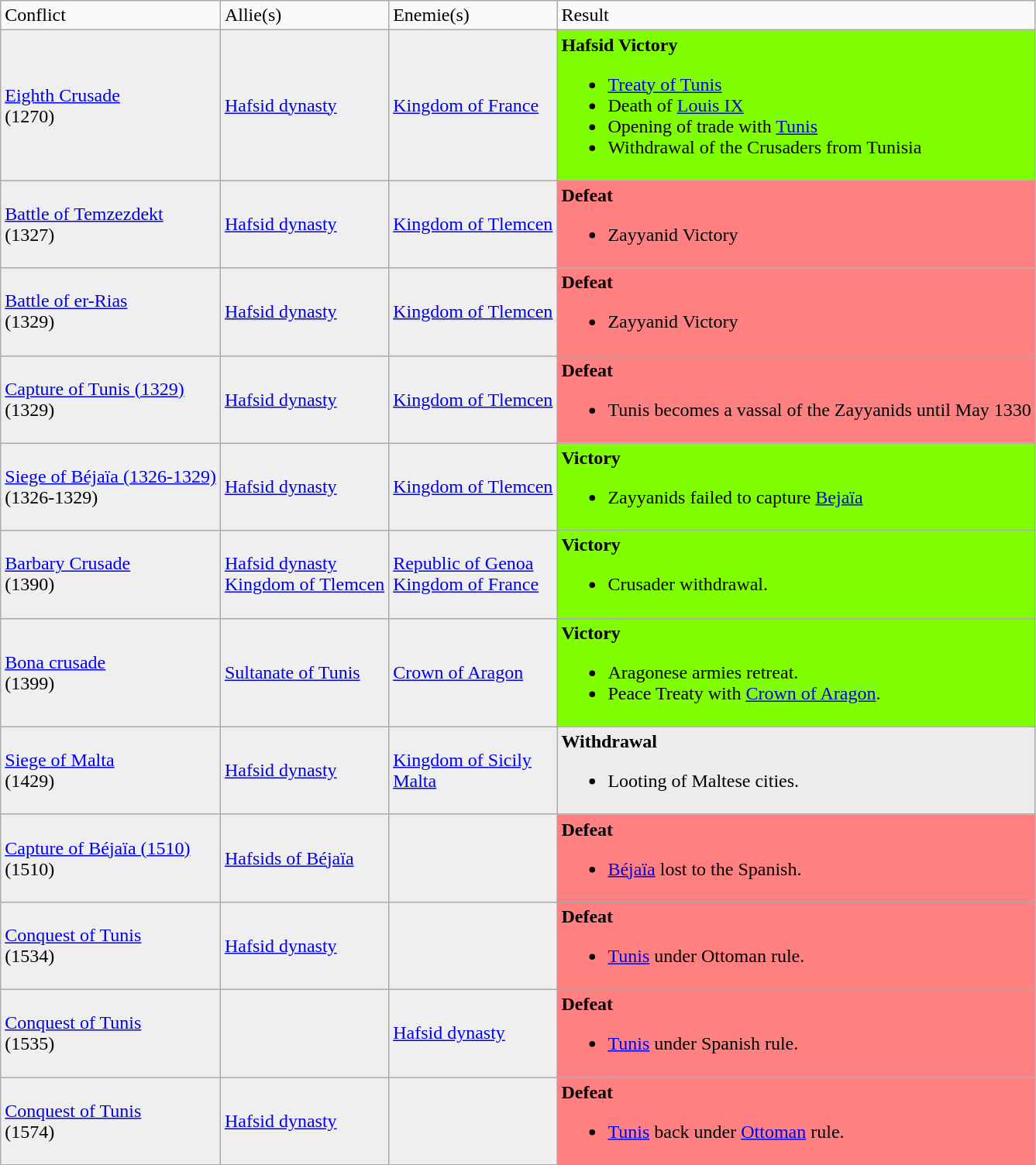<table class="wikitable">
<tr>
<td>Conflict</td>
<td>Allie(s)</td>
<td>Enemie(s)</td>
<td>Result</td>
</tr>
<tr>
<td style="background:#efefef"><a href='#'>Eighth Crusade</a><br>(1270)</td>
<td style="background:#efefef"><a href='#'>Hafsid dynasty</a></td>
<td style="background:#efefef"> <a href='#'>Kingdom of France</a></td>
<td style="background:#80FF00"><strong>Hafsid Victory</strong><br><ul><li><a href='#'>Treaty of Tunis</a></li><li>Death of <a href='#'>Louis IX</a></li><li>Opening of trade with <a href='#'>Tunis</a></li><li>Withdrawal of the Crusaders from Tunisia</li></ul></td>
</tr>
<tr>
<td style="background:#efefef"><a href='#'>Battle of Temzezdekt</a><br>(1327)</td>
<td style="background:#efefef"><a href='#'>Hafsid dynasty</a></td>
<td style="background:#efefef"><a href='#'>Kingdom of Tlemcen</a></td>
<td style="background:#FF8080"><strong>Defeat</strong><br><ul><li>Zayyanid Victory</li></ul></td>
</tr>
<tr>
<td style="background:#efefef"><a href='#'>Battle of er-Rias</a><br>(1329)</td>
<td style="background:#efefef"><a href='#'>Hafsid dynasty</a></td>
<td style="background:#efefef"><a href='#'>Kingdom of Tlemcen</a></td>
<td style="background:#FF8080"><strong>Defeat</strong><br><ul><li>Zayyanid Victory</li></ul></td>
</tr>
<tr>
<td style="background:#efefef"><a href='#'>Capture of Tunis (1329)</a><br>(1329)</td>
<td style="background:#efefef"><a href='#'>Hafsid dynasty</a></td>
<td style="background:#efefef"><a href='#'>Kingdom of Tlemcen</a></td>
<td style="background:#FF8080"><strong>Defeat</strong><br><ul><li>Tunis becomes a vassal of the Zayyanids until May 1330</li></ul></td>
</tr>
<tr>
<td style="background:#efefef"><a href='#'>Siege of Béjaïa (1326-1329)</a><br>(1326-1329)</td>
<td style="background:#efefef"><a href='#'>Hafsid dynasty</a></td>
<td style="background:#efefef"><a href='#'>Kingdom of Tlemcen</a></td>
<td style="background:#80FF00"><strong>Victory</strong><br><ul><li>Zayyanids failed to capture <a href='#'>Bejaïa</a></li></ul></td>
</tr>
<tr>
<td style="background:#efefef"><a href='#'>Barbary Crusade</a><br>(1390)</td>
<td style="background:#efefef"><a href='#'>Hafsid dynasty</a><br><a href='#'>Kingdom of Tlemcen</a></td>
<td style="background:#efefef"> <a href='#'>Republic of Genoa</a><br> <a href='#'>Kingdom of France</a></td>
<td style="background:#80FF00"><strong>Victory</strong><br><ul><li>Crusader withdrawal.</li></ul></td>
</tr>
<tr>
<td style="background:#efefef"><a href='#'>Bona crusade</a><br>(1399)</td>
<td style="background:#efefef"><a href='#'>Sultanate of Tunis</a></td>
<td style="background:#efefef"> <a href='#'>Crown of Aragon</a></td>
<td style="background:#80FF00"><strong>Victory</strong><br><ul><li>Aragonese armies retreat.</li><li>Peace Treaty with <a href='#'>Crown of Aragon</a>.</li></ul></td>
</tr>
<tr>
<td style="background:#efefef"><a href='#'>Siege of Malta</a><br>(1429)</td>
<td style="background:#efefef"><a href='#'>Hafsid dynasty</a></td>
<td style="background:#efefef"> <a href='#'>Kingdom of Sicily</a><br> <a href='#'>Malta</a></td>
<td style="background:#ECECEC"><strong>Withdrawal</strong><br><ul><li>Looting of Maltese cities.</li></ul></td>
</tr>
<tr>
<td style="background:#efefef"><a href='#'>Capture of Béjaïa (1510)</a><br>(1510)</td>
<td style="background:#efefef"><a href='#'>Hafsids of Béjaïa</a></td>
<td style="background:#efefef"><br></td>
<td style="background:#FF8080"><strong>Defeat</strong><br><ul><li><a href='#'>Béjaïa</a> lost to the Spanish.</li></ul></td>
</tr>
<tr>
<td style="background:#efefef"><a href='#'>Conquest of Tunis</a><br>(1534)</td>
<td style="background:#efefef"><a href='#'>Hafsid dynasty</a></td>
<td style="background:#efefef"></td>
<td style="background:#FF8080"><strong>Defeat</strong><br><ul><li><a href='#'>Tunis</a> under Ottoman rule.</li></ul></td>
</tr>
<tr>
<td style="background:#efefef"><a href='#'>Conquest of Tunis</a><br>(1535)</td>
<td style="background:#efefef"></td>
<td style="background:#efefef"><a href='#'>Hafsid dynasty</a><br></td>
<td style="background:#FF8080"><strong>Defeat</strong><br><ul><li><a href='#'>Tunis</a> under Spanish rule.</li></ul></td>
</tr>
<tr>
<td style="background:#efefef"><a href='#'>Conquest of Tunis</a><br>(1574)</td>
<td style="background:#efefef"><a href='#'>Hafsid dynasty</a><br></td>
<td style="background:#efefef"></td>
<td style="background:#FF8080"><strong>Defeat</strong><br><ul><li><a href='#'>Tunis</a> back under <a href='#'>Ottoman</a> rule.</li></ul></td>
</tr>
</table>
